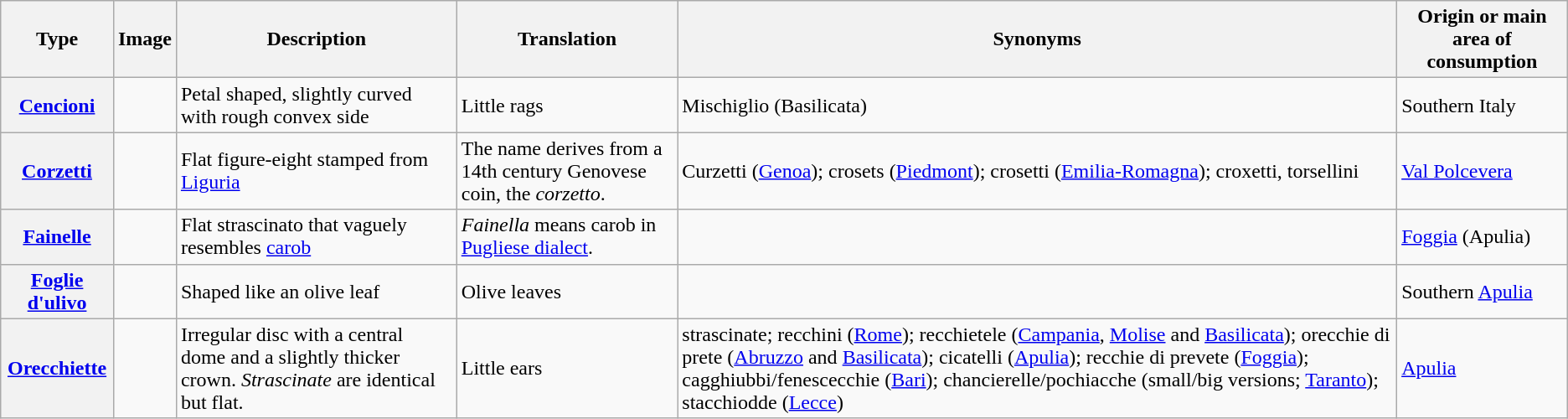<table class="wikitable sortable plainrowheaders mw-collapsible">
<tr>
<th scope="col">Type</th>
<th scope="col" class="unsortable">Image</th>
<th scope="col" class="unsortable">Description</th>
<th scope="col">Translation</th>
<th scope="col">Synonyms</th>
<th scope="col">Origin or main area of consumption</th>
</tr>
<tr>
<th scope="row"><a href='#'>Cencioni</a></th>
<td></td>
<td>Petal shaped, slightly curved with rough convex side</td>
<td>Little rags</td>
<td>Mischiglio (Basilicata)</td>
<td>Southern Italy</td>
</tr>
<tr>
<th scope="row"><a href='#'>Corzetti</a></th>
<td></td>
<td>Flat figure-eight stamped from <a href='#'>Liguria</a></td>
<td>The name derives from a 14th century Genovese coin, the <em>corzetto</em>.</td>
<td>Curzetti (<a href='#'>Genoa</a>); crosets (<a href='#'>Piedmont</a>); crosetti (<a href='#'>Emilia-Romagna</a>); croxetti, torsellini</td>
<td><a href='#'>Val Polcevera</a></td>
</tr>
<tr>
<th scope="row"><a href='#'>Fainelle</a></th>
<td></td>
<td>Flat strascinato that vaguely resembles <a href='#'>carob</a></td>
<td><em>Fainella</em> means carob in <a href='#'>Pugliese dialect</a>.</td>
<td></td>
<td><a href='#'>Foggia</a> (Apulia)</td>
</tr>
<tr>
<th scope="row"><a href='#'>Foglie d'ulivo</a></th>
<td></td>
<td>Shaped like an olive leaf</td>
<td>Olive leaves</td>
<td></td>
<td>Southern <a href='#'>Apulia</a></td>
</tr>
<tr>
<th scope="row"><a href='#'>Orecchiette</a></th>
<td></td>
<td>Irregular disc with a central dome and a slightly thicker crown. <em>Strascinate</em> are identical but flat.</td>
<td>Little ears</td>
<td>strascinate; recchini (<a href='#'>Rome</a>); recchietele (<a href='#'>Campania</a>, <a href='#'>Molise</a> and <a href='#'>Basilicata</a>); orecchie di prete (<a href='#'>Abruzzo</a> and <a href='#'>Basilicata</a>); cicatelli (<a href='#'>Apulia</a>); recchie di prevete (<a href='#'>Foggia</a>); cagghiubbi/fenescecchie (<a href='#'>Bari</a>); chancierelle/pochiacche (small/big versions; <a href='#'>Taranto</a>); stacchiodde (<a href='#'>Lecce</a>)</td>
<td><a href='#'>Apulia</a></td>
</tr>
</table>
